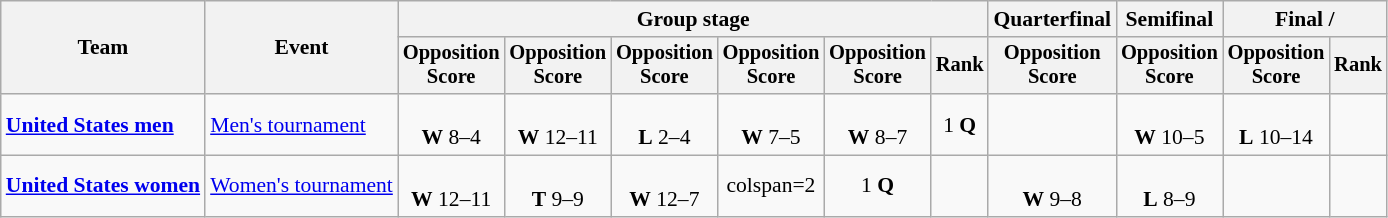<table class=wikitable style=font-size:90%;text-align:center>
<tr>
<th rowspan=2>Team</th>
<th rowspan=2>Event</th>
<th colspan=6>Group stage</th>
<th>Quarterfinal</th>
<th>Semifinal</th>
<th colspan=2>Final / </th>
</tr>
<tr style=font-size:95%>
<th>Opposition<br>Score</th>
<th>Opposition<br>Score</th>
<th>Opposition<br>Score</th>
<th>Opposition<br>Score</th>
<th>Opposition<br>Score</th>
<th>Rank</th>
<th>Opposition<br>Score</th>
<th>Opposition<br>Score</th>
<th>Opposition<br>Score</th>
<th>Rank</th>
</tr>
<tr>
<td align=left><strong><a href='#'>United States men</a></strong></td>
<td align=left><a href='#'>Men's tournament</a></td>
<td><br><strong>W</strong> 8–4</td>
<td><br><strong>W</strong> 12–11</td>
<td><br><strong>L</strong> 2–4</td>
<td><br><strong>W</strong> 7–5</td>
<td><br><strong>W</strong> 8–7</td>
<td>1 <strong>Q</strong></td>
<td></td>
<td><br><strong>W</strong> 10–5</td>
<td><br><strong>L</strong> 10–14</td>
<td></td>
</tr>
<tr>
<td align=left><strong><a href='#'>United States women</a></strong></td>
<td align=left><a href='#'>Women's tournament</a></td>
<td><br><strong>W</strong> 12–11</td>
<td><br><strong>T</strong> 9–9</td>
<td><br><strong>W</strong> 12–7</td>
<td>colspan=2 </td>
<td>1 <strong>Q</strong></td>
<td></td>
<td><br><strong>W</strong> 9–8</td>
<td><br><strong>L</strong> 8–9</td>
<td></td>
</tr>
</table>
